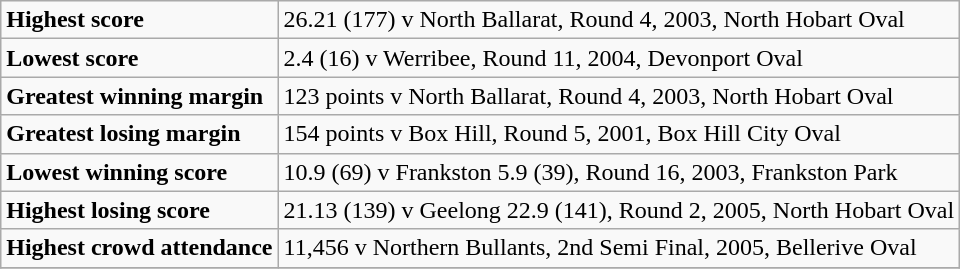<table class="wikitable">
<tr>
<td><strong>Highest score</strong></td>
<td>26.21 (177) v North Ballarat, Round 4, 2003, North Hobart Oval</td>
</tr>
<tr>
<td><strong>Lowest score</strong></td>
<td>2.4 (16) v Werribee, Round 11, 2004, Devonport Oval</td>
</tr>
<tr>
<td><strong>Greatest winning margin</strong></td>
<td>123 points v North Ballarat, Round 4, 2003, North Hobart Oval</td>
</tr>
<tr>
<td><strong>Greatest losing margin</strong></td>
<td>154 points v Box Hill, Round 5, 2001, Box Hill City Oval</td>
</tr>
<tr>
<td><strong>Lowest winning score</strong></td>
<td>10.9 (69) v Frankston 5.9 (39), Round 16, 2003, Frankston Park</td>
</tr>
<tr>
<td><strong>Highest losing score</strong></td>
<td>21.13 (139) v Geelong 22.9 (141), Round 2, 2005, North Hobart Oval</td>
</tr>
<tr>
<td><strong>Highest crowd attendance</strong></td>
<td>11,456 v Northern Bullants, 2nd Semi Final, 2005, Bellerive Oval</td>
</tr>
<tr>
</tr>
</table>
